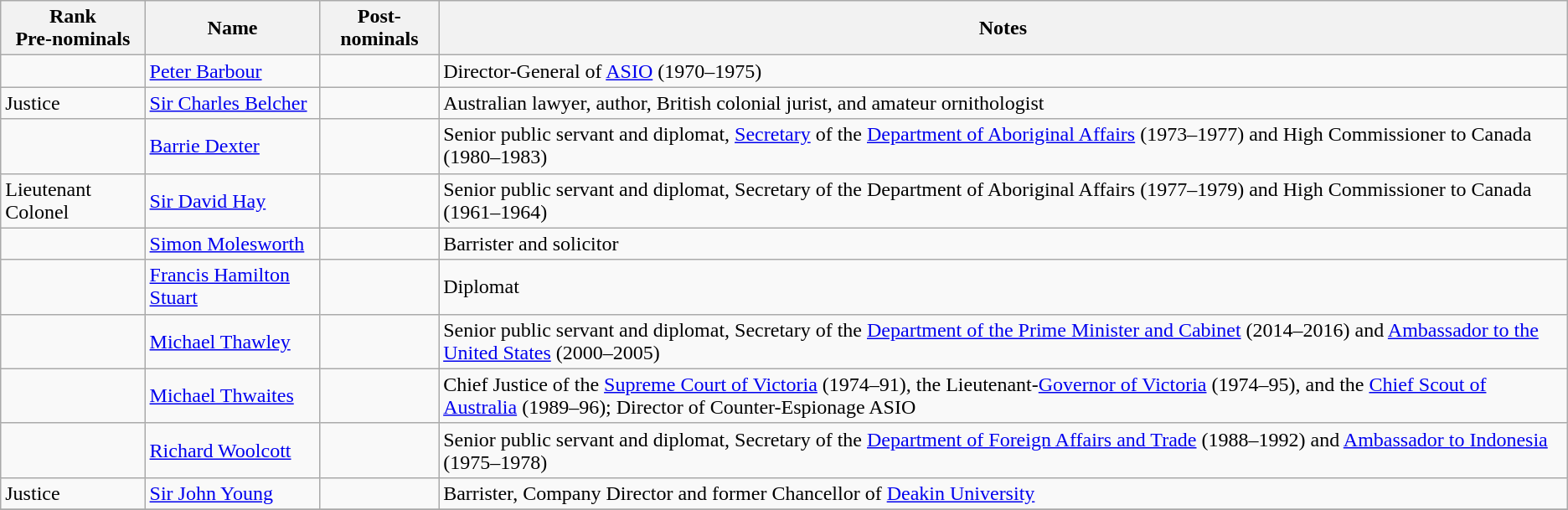<table class="wikitable sortable">
<tr>
<th>Rank<br>Pre-nominals</th>
<th>Name</th>
<th>Post-nominals</th>
<th>Notes</th>
</tr>
<tr>
<td></td>
<td><a href='#'>Peter Barbour</a></td>
<td></td>
<td>Director-General of <a href='#'>ASIO</a> (1970–1975)</td>
</tr>
<tr>
<td>Justice</td>
<td><a href='#'>Sir Charles Belcher</a></td>
<td></td>
<td>Australian lawyer, author, British colonial jurist, and amateur ornithologist</td>
</tr>
<tr>
<td></td>
<td><a href='#'>Barrie Dexter</a></td>
<td></td>
<td>Senior public servant and diplomat, <a href='#'>Secretary</a> of the <a href='#'>Department of Aboriginal Affairs</a> (1973–1977) and High Commissioner to Canada (1980–1983)</td>
</tr>
<tr>
<td>Lieutenant Colonel</td>
<td><a href='#'>Sir David Hay</a></td>
<td></td>
<td>Senior public servant and diplomat, Secretary of the Department of Aboriginal Affairs (1977–1979) and High Commissioner to Canada (1961–1964)</td>
</tr>
<tr>
<td></td>
<td><a href='#'>Simon Molesworth</a></td>
<td></td>
<td>Barrister and solicitor</td>
</tr>
<tr>
<td></td>
<td><a href='#'>Francis Hamilton Stuart</a></td>
<td></td>
<td>Diplomat</td>
</tr>
<tr>
<td></td>
<td><a href='#'>Michael Thawley</a></td>
<td></td>
<td>Senior public servant and diplomat, Secretary of the <a href='#'>Department of the Prime Minister and Cabinet</a> (2014–2016) and <a href='#'>Ambassador to the United States</a> (2000–2005)</td>
</tr>
<tr>
<td></td>
<td><a href='#'>Michael Thwaites</a></td>
<td></td>
<td>Chief Justice of the <a href='#'>Supreme Court of Victoria</a> (1974–91), the Lieutenant-<a href='#'>Governor of Victoria</a> (1974–95), and the <a href='#'>Chief Scout of Australia</a> (1989–96); Director of Counter-Espionage ASIO</td>
</tr>
<tr>
<td></td>
<td><a href='#'>Richard Woolcott</a></td>
<td></td>
<td>Senior public servant and diplomat, Secretary of the <a href='#'>Department of Foreign Affairs and Trade</a> (1988–1992) and <a href='#'>Ambassador to Indonesia</a> (1975–1978)</td>
</tr>
<tr>
<td>Justice</td>
<td><a href='#'>Sir John Young</a></td>
<td></td>
<td>Barrister, Company Director and former Chancellor of <a href='#'>Deakin University</a></td>
</tr>
<tr>
</tr>
</table>
